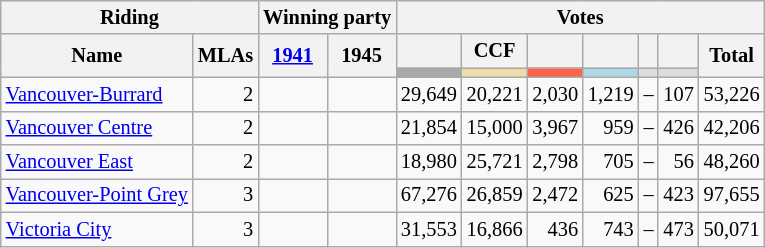<table class="wikitable" style="text-align:right; font-size:85%">
<tr>
<th colspan="2">Riding</th>
<th scope="col" colspan="2">Winning party</th>
<th scope="col" colspan="7">Votes</th>
</tr>
<tr>
<th rowspan="2">Name</th>
<th rowspan="2">MLAs</th>
<th rowspan="2"><strong><a href='#'>1941</a></strong></th>
<th rowspan="2">1945</th>
<th scope="col"></th>
<th scope="col">CCF</th>
<th scope="col"></th>
<th scope="col"></th>
<th scope="col"></th>
<th scope="col"></th>
<th rowspan="2" scope="col">Total</th>
</tr>
<tr>
<th scope="col" style="background-color:#A9A9A9;"></th>
<th scope="col" style="background-color:#EEDDAA;"></th>
<th scope="col" style="background-color:#FF6347;"></th>
<th scope="col" style="background-color:#ADD8E6;"></th>
<th scope="col" style="background-color:#DCDCDC;"></th>
<th scope="col" style="background-color:#DCDCDC;"></th>
</tr>
<tr>
<td style="text-align:left"><a href='#'>Vancouver-Burrard</a></td>
<td>2</td>
<td></td>
<td></td>
<td>29,649</td>
<td>20,221</td>
<td>2,030</td>
<td>1,219</td>
<td>–</td>
<td>107</td>
<td>53,226</td>
</tr>
<tr>
<td style="text-align:left"><a href='#'>Vancouver Centre</a></td>
<td>2</td>
<td></td>
<td></td>
<td>21,854</td>
<td>15,000</td>
<td>3,967</td>
<td>959</td>
<td>–</td>
<td>426</td>
<td>42,206</td>
</tr>
<tr – ||>
<td style="text-align:left"><a href='#'>Vancouver East</a></td>
<td>2</td>
<td></td>
<td></td>
<td>18,980</td>
<td>25,721</td>
<td>2,798</td>
<td>705</td>
<td>–</td>
<td>56</td>
<td>48,260</td>
</tr>
<tr>
<td style="text-align:left"><a href='#'>Vancouver-Point Grey</a></td>
<td>3</td>
<td></td>
<td></td>
<td>67,276</td>
<td>26,859</td>
<td>2,472</td>
<td>625</td>
<td>–</td>
<td>423</td>
<td>97,655</td>
</tr>
<tr>
<td style="text-align:left"><a href='#'>Victoria City</a></td>
<td>3</td>
<td></td>
<td></td>
<td>31,553</td>
<td>16,866</td>
<td>436</td>
<td>743</td>
<td>–</td>
<td>473</td>
<td>50,071</td>
</tr>
</table>
